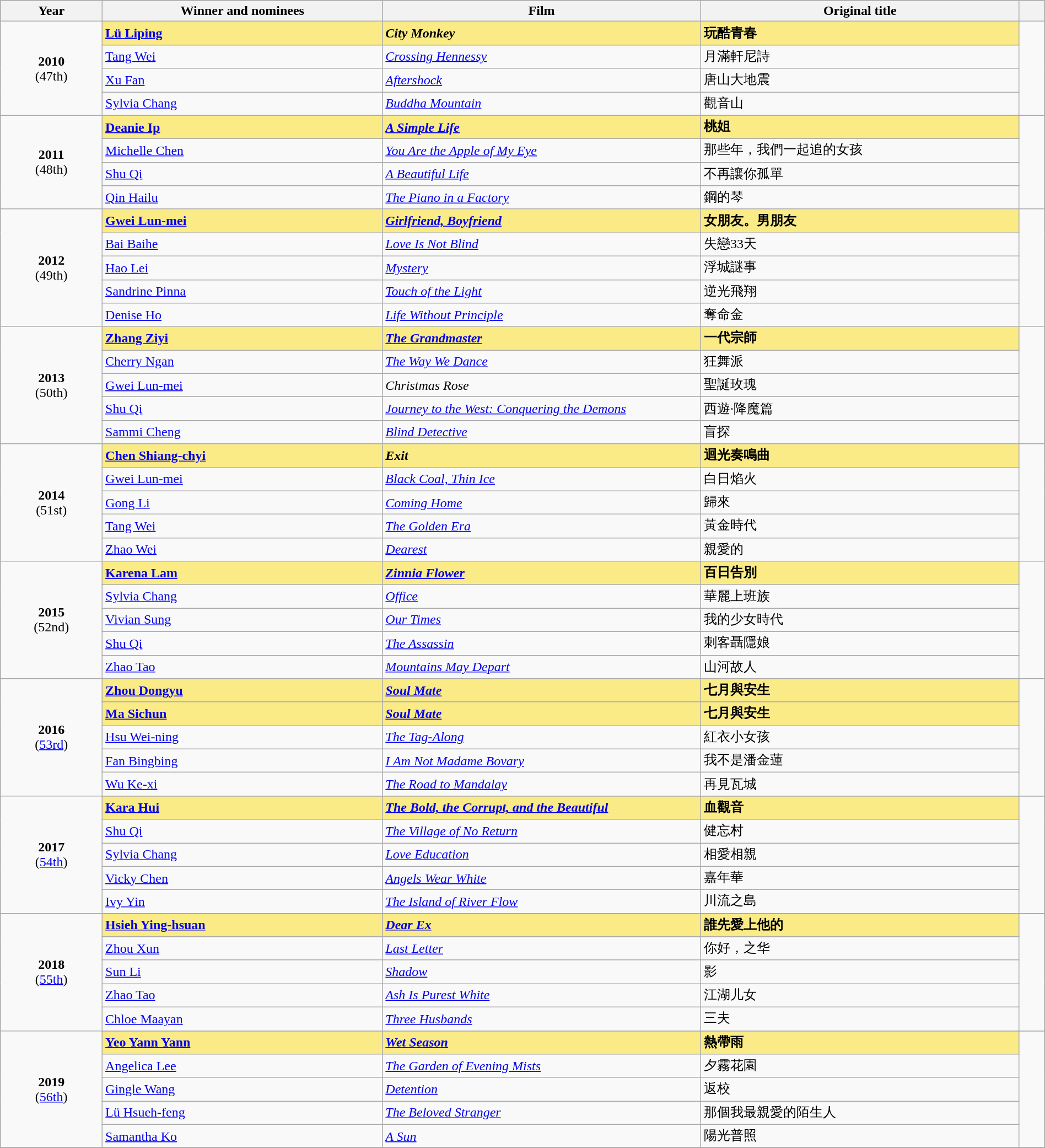<table class="wikitable" style="width:100%">
<tr style="background:#bebebe;">
<th style="width:8%;">Year</th>
<th style="width:22%;">Winner and nominees</th>
<th style="width:25%;">Film</th>
<th style="width:25%;">Original title</th>
<th style="width:2%;"></th>
</tr>
<tr>
<td rowspan="4" style="text-align:center"><strong>2010</strong><br>(47th)</td>
<td style="background:#FAEB86"><strong><a href='#'>Lü Liping</a></strong></td>
<td style="background:#FAEB86"><strong><em>City Monkey</em></strong></td>
<td style="background:#FAEB86"><strong>玩酷青春</strong></td>
<td rowspan=4></td>
</tr>
<tr>
<td><a href='#'>Tang Wei</a></td>
<td><em><a href='#'>Crossing Hennessy</a></em></td>
<td>月滿軒尼詩</td>
</tr>
<tr>
<td><a href='#'>Xu Fan</a></td>
<td><em><a href='#'>Aftershock</a></em></td>
<td>唐山大地震</td>
</tr>
<tr>
<td><a href='#'>Sylvia Chang</a></td>
<td><em><a href='#'>Buddha Mountain</a></em></td>
<td>觀音山</td>
</tr>
<tr>
<td rowspan="4" style="text-align:center"><strong>2011</strong><br>(48th)</td>
<td style="background:#FAEB86"><strong><a href='#'>Deanie Ip</a></strong></td>
<td style="background:#FAEB86"><strong><em><a href='#'>A Simple Life</a></em></strong></td>
<td style="background:#FAEB86"><strong>桃姐</strong></td>
<td rowspan=4></td>
</tr>
<tr>
<td><a href='#'>Michelle Chen</a></td>
<td><em><a href='#'>You Are the Apple of My Eye</a></em></td>
<td>那些年，我們一起追的女孩</td>
</tr>
<tr>
<td><a href='#'>Shu Qi</a></td>
<td><em><a href='#'>A Beautiful Life</a></em></td>
<td>不再讓你孤單</td>
</tr>
<tr>
<td><a href='#'>Qin Hailu</a></td>
<td><em><a href='#'>The Piano in a Factory</a></em></td>
<td>鋼的琴</td>
</tr>
<tr>
<td rowspan="5" style="text-align:center"><strong>2012</strong><br>(49th)</td>
<td style="background:#FAEB86"><strong><a href='#'>Gwei Lun-mei</a></strong></td>
<td style="background:#FAEB86"><strong><em><a href='#'>Girlfriend, Boyfriend</a></em></strong></td>
<td style="background:#FAEB86"><strong>女朋友。男朋友</strong></td>
<td rowspan=5></td>
</tr>
<tr>
<td><a href='#'>Bai Baihe</a></td>
<td><em><a href='#'>Love Is Not Blind</a></em></td>
<td>失戀33天</td>
</tr>
<tr>
<td><a href='#'>Hao Lei</a></td>
<td><em><a href='#'>Mystery</a></em></td>
<td>浮城謎事</td>
</tr>
<tr>
<td><a href='#'>Sandrine Pinna</a></td>
<td><em><a href='#'>Touch of the Light</a></em></td>
<td>逆光飛翔</td>
</tr>
<tr>
<td><a href='#'>Denise Ho</a></td>
<td><em><a href='#'>Life Without Principle</a></em></td>
<td>奪命金</td>
</tr>
<tr>
<td rowspan="5" style="text-align:center"><strong>2013</strong><br>(50th)</td>
<td style="background:#FAEB86"><strong><a href='#'>Zhang Ziyi</a></strong></td>
<td style="background:#FAEB86"><strong><em><a href='#'>The Grandmaster</a></em></strong></td>
<td style="background:#FAEB86"><strong>一代宗師</strong></td>
<td rowspan=5></td>
</tr>
<tr>
<td><a href='#'>Cherry Ngan</a></td>
<td><em><a href='#'>The Way We Dance</a></em></td>
<td>狂舞派</td>
</tr>
<tr>
<td><a href='#'>Gwei Lun-mei</a></td>
<td><em>Christmas Rose</em></td>
<td>聖誕玫瑰</td>
</tr>
<tr>
<td><a href='#'>Shu Qi</a></td>
<td><em><a href='#'>Journey to the West: Conquering the Demons</a></em></td>
<td>西遊·降魔篇</td>
</tr>
<tr>
<td><a href='#'>Sammi Cheng</a></td>
<td><em><a href='#'>Blind Detective</a></em></td>
<td>盲探</td>
</tr>
<tr>
<td rowspan="5" style="text-align:center"><strong>2014</strong><br>(51st)</td>
<td style="background:#FAEB86"><strong><a href='#'>Chen Shiang-chyi</a></strong></td>
<td style="background:#FAEB86"><strong><em>Exit</em></strong></td>
<td style="background:#FAEB86"><strong>迴光奏鳴曲</strong></td>
<td rowspan=5></td>
</tr>
<tr>
<td><a href='#'>Gwei Lun-mei</a></td>
<td><em><a href='#'>Black Coal, Thin Ice</a></em></td>
<td>白日焰火</td>
</tr>
<tr>
<td><a href='#'>Gong Li</a></td>
<td><em><a href='#'>Coming Home</a></em></td>
<td>歸來</td>
</tr>
<tr>
<td><a href='#'>Tang Wei</a></td>
<td><em><a href='#'>The Golden Era</a></em></td>
<td>黃金時代</td>
</tr>
<tr>
<td><a href='#'>Zhao Wei</a></td>
<td><em><a href='#'>Dearest</a></em></td>
<td>親愛的</td>
</tr>
<tr>
<td rowspan="5" style="text-align:center"><strong>2015</strong><br>(52nd)</td>
<td style="background:#FAEB86"><strong><a href='#'>Karena Lam</a></strong></td>
<td style="background:#FAEB86"><strong><em><a href='#'>Zinnia Flower</a></em></strong></td>
<td style="background:#FAEB86"><strong>百日告別</strong></td>
<td rowspan=5></td>
</tr>
<tr>
<td><a href='#'>Sylvia Chang</a></td>
<td><em><a href='#'>Office</a></em></td>
<td>華麗上班族</td>
</tr>
<tr>
<td><a href='#'>Vivian Sung</a></td>
<td><em><a href='#'>Our Times</a></em></td>
<td>我的少女時代</td>
</tr>
<tr>
<td><a href='#'>Shu Qi</a></td>
<td><em><a href='#'>The Assassin</a></em></td>
<td>刺客聶隱娘</td>
</tr>
<tr>
<td><a href='#'>Zhao Tao</a></td>
<td><em><a href='#'>Mountains May Depart</a></em></td>
<td>山河故人</td>
</tr>
<tr>
<td rowspan="5" style="text-align:center"><strong>2016</strong><br>(<a href='#'>53rd</a>)</td>
<td style="background:#FAEB86"><strong><a href='#'>Zhou Dongyu</a></strong></td>
<td style="background:#FAEB86"><strong><em><a href='#'>Soul Mate</a></em></strong></td>
<td style="background:#FAEB86"><strong>七月與安生</strong></td>
<td rowspan=5></td>
</tr>
<tr style="background:#FAEB86">
<td><strong><a href='#'>Ma Sichun</a></strong></td>
<td><strong><em><a href='#'>Soul Mate</a></em></strong></td>
<td><strong>七月與安生</strong></td>
</tr>
<tr>
<td><a href='#'>Hsu Wei-ning</a></td>
<td><em><a href='#'>The Tag-Along</a></em></td>
<td>紅衣小女孩</td>
</tr>
<tr>
<td><a href='#'>Fan Bingbing</a></td>
<td><em><a href='#'>I Am Not Madame Bovary</a></em></td>
<td>我不是潘金蓮</td>
</tr>
<tr>
<td><a href='#'>Wu Ke-xi</a></td>
<td><em><a href='#'>The Road to Mandalay</a></em></td>
<td>再見瓦城</td>
</tr>
<tr>
<td rowspan="6" style="text-align:center"><strong>2017</strong><br>(<a href='#'>54th</a>)</td>
</tr>
<tr>
<td style="background:#FAEB86"><strong><a href='#'>Kara Hui</a></strong></td>
<td style="background:#FAEB86"><strong><em><a href='#'>The Bold, the Corrupt, and the Beautiful</a></em></strong></td>
<td style="background:#FAEB86"><strong>血觀音</strong></td>
<td rowspan=5></td>
</tr>
<tr>
<td><a href='#'>Shu Qi</a></td>
<td><em><a href='#'>The Village of No Return</a></em></td>
<td>健忘村</td>
</tr>
<tr>
<td><a href='#'>Sylvia Chang</a></td>
<td><em><a href='#'>Love Education</a></em></td>
<td>相愛相親</td>
</tr>
<tr>
<td><a href='#'>Vicky Chen</a></td>
<td><em><a href='#'>Angels Wear White</a></em></td>
<td>嘉年華</td>
</tr>
<tr>
<td><a href='#'>Ivy Yin</a></td>
<td><em><a href='#'>The Island of River Flow</a></em></td>
<td>川流之島</td>
</tr>
<tr>
<td rowspan="6" style="text-align:center"><strong>2018</strong><br>(<a href='#'>55th</a>)</td>
</tr>
<tr>
<td style="background:#FAEB86"><strong><a href='#'>Hsieh Ying-hsuan</a></strong></td>
<td style="background:#FAEB86"><strong><em><a href='#'>Dear Ex</a></em></strong></td>
<td style="background:#FAEB86"><strong>誰先愛上他的</strong></td>
<td rowspan=5></td>
</tr>
<tr>
<td><a href='#'>Zhou Xun</a></td>
<td><em><a href='#'>Last Letter</a></em></td>
<td>你好，之华</td>
</tr>
<tr>
<td><a href='#'>Sun Li</a></td>
<td><em><a href='#'>Shadow</a></em></td>
<td>影</td>
</tr>
<tr>
<td><a href='#'>Zhao Tao</a></td>
<td><em><a href='#'>Ash Is Purest White</a></em></td>
<td>江湖儿女</td>
</tr>
<tr>
<td><a href='#'>Chloe Maayan</a></td>
<td><em><a href='#'>Three Husbands</a></em></td>
<td>三夫</td>
</tr>
<tr>
<td rowspan="6" style="text-align:center"><strong>2019</strong><br>(<a href='#'>56th</a>)</td>
</tr>
<tr>
<td style="background:#FAEB86"><strong><a href='#'>Yeo Yann Yann</a></strong></td>
<td style="background:#FAEB86"><strong><em><a href='#'>Wet Season</a></em></strong></td>
<td style="background:#FAEB86"><strong> 熱帶雨</strong></td>
<td rowspan=5></td>
</tr>
<tr>
<td><a href='#'>Angelica Lee</a></td>
<td><em><a href='#'>The Garden of Evening Mists</a></em></td>
<td>夕霧花園</td>
</tr>
<tr>
<td><a href='#'>Gingle Wang</a></td>
<td><em><a href='#'>Detention</a></em></td>
<td>返校</td>
</tr>
<tr>
<td><a href='#'>Lü Hsueh-feng</a></td>
<td><em><a href='#'>The Beloved Stranger</a></em></td>
<td>那個我最親愛的陌生人</td>
</tr>
<tr>
<td><a href='#'>Samantha Ko</a></td>
<td><em><a href='#'>A Sun</a></em></td>
<td>陽光普照</td>
</tr>
<tr>
</tr>
</table>
